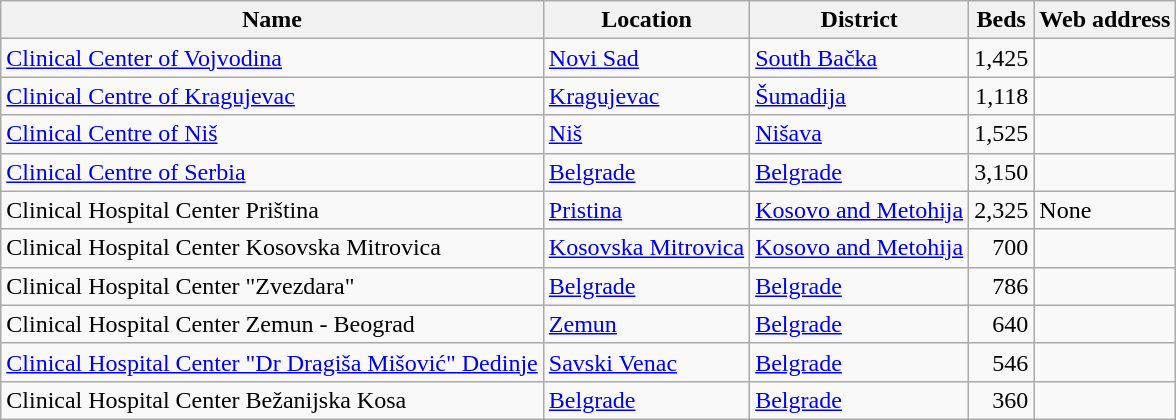<table class="wikitable sortable">
<tr>
<th>Name</th>
<th>Location</th>
<th>District</th>
<th>Beds</th>
<th>Web address</th>
</tr>
<tr>
<td><a href='#'>Clinical Center of Vojvodina</a></td>
<td><a href='#'>Novi Sad</a></td>
<td><a href='#'>South Bačka</a></td>
<td style="text-align:right;">1,425</td>
<td></td>
</tr>
<tr>
<td><a href='#'>Clinical Centre of Kragujevac</a></td>
<td><a href='#'>Kragujevac</a></td>
<td><a href='#'>Šumadija</a></td>
<td style="text-align:right;">1,118</td>
<td></td>
</tr>
<tr>
<td><a href='#'>Clinical Centre of Niš</a></td>
<td><a href='#'>Niš</a></td>
<td><a href='#'>Nišava</a></td>
<td style="text-align:right;">1,525</td>
<td></td>
</tr>
<tr>
<td><a href='#'>Clinical Centre of Serbia</a></td>
<td><a href='#'>Belgrade</a></td>
<td><a href='#'>Belgrade</a></td>
<td style="text-align:right;">3,150</td>
<td></td>
</tr>
<tr>
<td>Clinical Hospital Center Priština</td>
<td><a href='#'>Pristina</a></td>
<td><a href='#'>Kosovo and Metohija</a></td>
<td style="text-align:right;">2,325</td>
<td>None</td>
</tr>
<tr>
<td>Clinical Hospital Center Kosovska Mitrovica</td>
<td><a href='#'>Kosovska Mitrovica</a></td>
<td><a href='#'>Kosovo and Metohija</a></td>
<td style="text-align:right;">700</td>
<td></td>
</tr>
<tr>
<td>Clinical Hospital Center "Zvezdara"</td>
<td><a href='#'>Belgrade</a></td>
<td><a href='#'>Belgrade</a></td>
<td style="text-align:right;">786</td>
<td></td>
</tr>
<tr>
<td>Clinical Hospital Center Zemun - Beograd</td>
<td><a href='#'>Zemun</a></td>
<td><a href='#'>Belgrade</a></td>
<td style="text-align:right;">640</td>
<td></td>
</tr>
<tr>
<td><a href='#'>Clinical Hospital Center "Dr Dragiša Mišović" Dedinje</a></td>
<td><a href='#'>Savski Venac</a></td>
<td><a href='#'>Belgrade</a></td>
<td style="text-align:right;">546</td>
<td></td>
</tr>
<tr>
<td>Clinical Hospital Center Bežanijska Kosa</td>
<td><a href='#'>Belgrade</a></td>
<td><a href='#'>Belgrade</a></td>
<td style="text-align:right;">360</td>
<td></td>
</tr>
</table>
